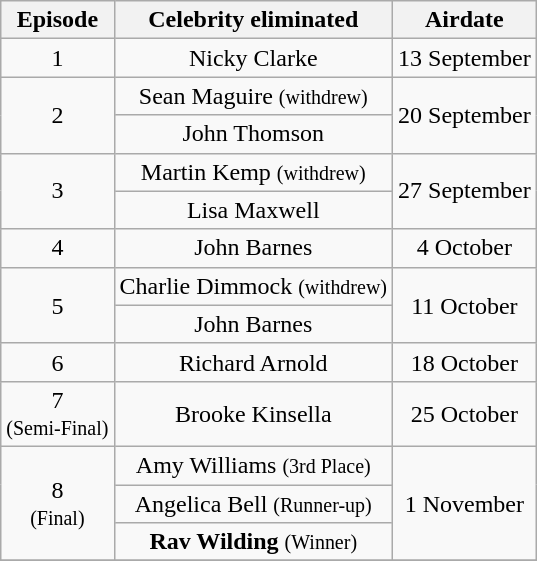<table class="wikitable" style="text-align:center">
<tr>
<th>Episode</th>
<th>Celebrity eliminated</th>
<th>Airdate</th>
</tr>
<tr>
<td>1</td>
<td>Nicky Clarke</td>
<td>13 September</td>
</tr>
<tr>
<td rowspan=2>2</td>
<td>Sean Maguire <small>(withdrew)</small></td>
<td rowspan=2>20 September</td>
</tr>
<tr>
<td>John Thomson <small></small></td>
</tr>
<tr>
<td rowspan=2>3</td>
<td>Martin Kemp <small>(withdrew)</small></td>
<td rowspan=2>27 September</td>
</tr>
<tr>
<td>Lisa Maxwell</td>
</tr>
<tr>
<td>4</td>
<td>John Barnes</td>
<td>4 October</td>
</tr>
<tr>
<td rowspan=2>5</td>
<td>Charlie Dimmock <small>(withdrew)</small></td>
<td rowspan=2>11 October</td>
</tr>
<tr>
<td>John Barnes</td>
</tr>
<tr>
<td>6</td>
<td>Richard Arnold</td>
<td>18 October</td>
</tr>
<tr>
<td>7<br><small>(Semi-Final)</small></td>
<td>Brooke Kinsella</td>
<td>25 October</td>
</tr>
<tr>
<td rowspan=3>8<br><small>(Final)</small></td>
<td>Amy Williams <small>(3rd Place)</small></td>
<td rowspan=3>1 November</td>
</tr>
<tr>
<td>Angelica Bell <small>(Runner-up)</small></td>
</tr>
<tr>
<td><strong>Rav Wilding</strong> <small>(Winner)</small></td>
</tr>
<tr>
</tr>
</table>
